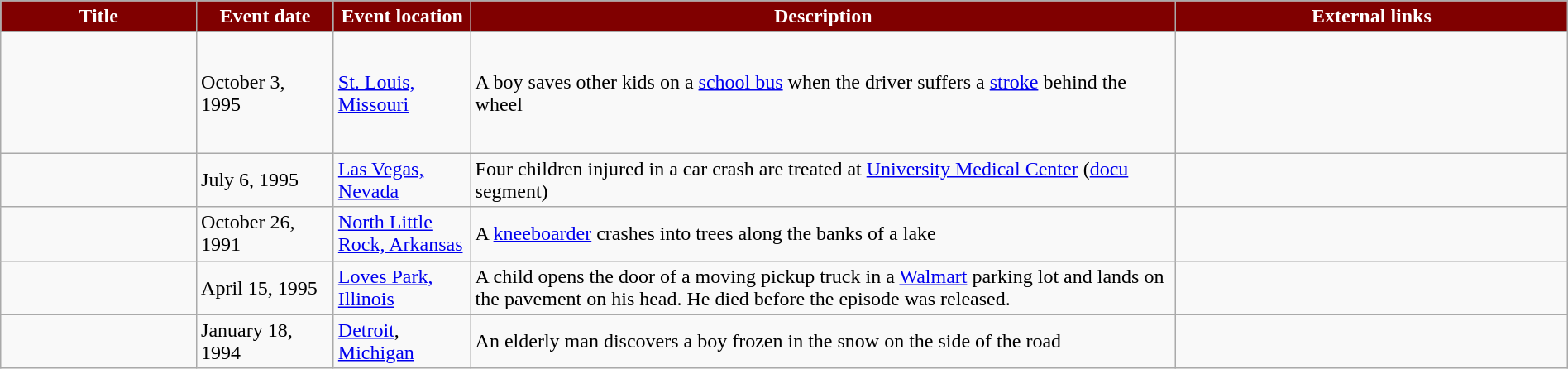<table class="wikitable" style="width: 100%;">
<tr>
<th style="background: #800000; color: #FFFFFF; width: 10%;">Title</th>
<th style="background: #800000; color: #FFFFFF; width: 7%;">Event date</th>
<th style="background: #800000; color: #FFFFFF; width: 7%;">Event location</th>
<th style="background: #800000; color: #FFFFFF; width: 36%;">Description</th>
<th style="background: #800000; color: #FFFFFF; width: 20%;">External links</th>
</tr>
<tr>
<td></td>
<td>October 3, 1995</td>
<td><a href='#'>St. Louis, Missouri</a></td>
<td>A boy saves other kids on a <a href='#'>school bus</a> when the driver suffers a <a href='#'>stroke</a> behind the wheel</td>
<td><br><br><br><br><br></td>
</tr>
<tr>
<td></td>
<td>July 6, 1995</td>
<td><a href='#'>Las Vegas, Nevada</a></td>
<td>Four children injured in a car crash are treated at <a href='#'>University Medical Center</a> (<a href='#'>docu</a> segment)</td>
<td><br></td>
</tr>
<tr>
<td></td>
<td>October 26, 1991</td>
<td><a href='#'>North Little Rock, Arkansas</a></td>
<td>A <a href='#'>kneeboarder</a> crashes into trees along the banks of a lake</td>
<td></td>
</tr>
<tr>
<td></td>
<td>April 15, 1995</td>
<td><a href='#'>Loves Park, Illinois</a></td>
<td>A child opens the door of a moving pickup truck in a <a href='#'>Walmart</a> parking lot and lands on the pavement on his head. He died before the episode was released.</td>
<td></td>
</tr>
<tr>
<td></td>
<td>January 18, 1994</td>
<td><a href='#'>Detroit</a>, <a href='#'>Michigan</a></td>
<td>An elderly man discovers a boy frozen in the snow on the side of the road</td>
<td></td>
</tr>
</table>
